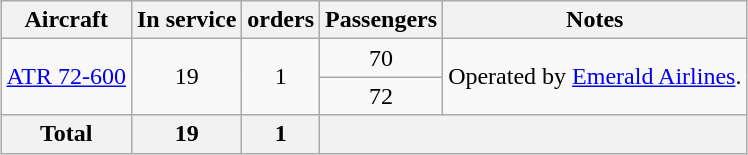<table class="wikitable" style="border-collapse:collapse; text-align:center; margin:1em auto;">
<tr>
<th>Aircraft</th>
<th>In service</th>
<th>orders</th>
<th>Passengers</th>
<th>Notes</th>
</tr>
<tr>
<td rowspan="2"><a href='#'>ATR 72-600</a></td>
<td rowspan="2">19</td>
<td rowspan="2">1</td>
<td>70</td>
<td rowspan="2">Operated by <a href='#'>Emerald Airlines</a>.</td>
</tr>
<tr>
<td>72</td>
</tr>
<tr>
<th>Total</th>
<th>19</th>
<th>1</th>
<th colspan="2"></th>
</tr>
</table>
